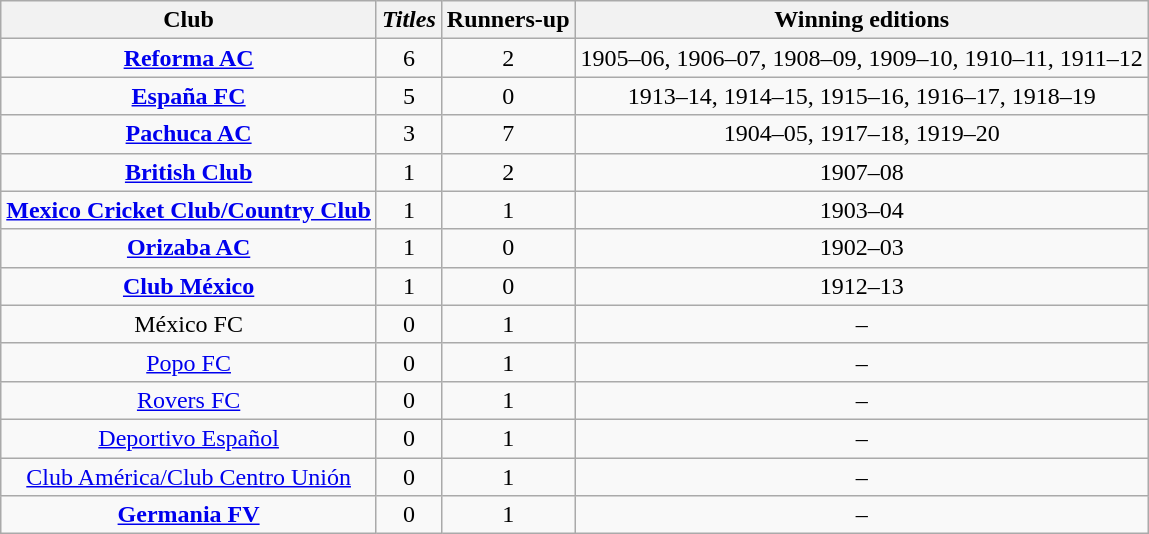<table class="wikitable" style="text-align: center;">
<tr>
<th>Club</th>
<th><em>Titles</em></th>
<th>Runners-up</th>
<th>Winning editions</th>
</tr>
<tr>
<td><strong><a href='#'>Reforma AC</a></strong></td>
<td>6</td>
<td>2</td>
<td>1905–06, 1906–07, 1908–09, 1909–10, 1910–11, 1911–12</td>
</tr>
<tr>
<td><strong><a href='#'>España FC</a></strong></td>
<td>5</td>
<td>0</td>
<td>1913–14, 1914–15, 1915–16, 1916–17, 1918–19</td>
</tr>
<tr>
<td><strong><a href='#'>Pachuca AC</a></strong></td>
<td>3</td>
<td>7</td>
<td>1904–05, 1917–18, 1919–20</td>
</tr>
<tr>
<td><strong><a href='#'>British Club</a></strong></td>
<td>1</td>
<td>2</td>
<td>1907–08</td>
</tr>
<tr>
<td><strong><a href='#'>Mexico Cricket Club/Country Club</a></strong></td>
<td>1</td>
<td>1</td>
<td>1903–04</td>
</tr>
<tr>
<td><strong><a href='#'>Orizaba AC</a></strong></td>
<td>1</td>
<td>0</td>
<td>1902–03</td>
</tr>
<tr>
<td><strong><a href='#'>Club México</a></strong></td>
<td>1</td>
<td>0</td>
<td>1912–13</td>
</tr>
<tr>
<td>México FC</td>
<td>0</td>
<td>1</td>
<td>–</td>
</tr>
<tr>
<td><a href='#'>Popo FC</a></td>
<td>0</td>
<td>1</td>
<td>–</td>
</tr>
<tr>
<td><a href='#'>Rovers FC</a></td>
<td>0</td>
<td>1</td>
<td>–</td>
</tr>
<tr>
<td><a href='#'>Deportivo Español</a></td>
<td>0</td>
<td>1</td>
<td>–</td>
</tr>
<tr>
<td><a href='#'>Club América/Club Centro Unión</a></td>
<td>0</td>
<td>1</td>
<td>–</td>
</tr>
<tr>
<td><strong><a href='#'>Germania FV</a></strong></td>
<td>0</td>
<td>1</td>
<td>–</td>
</tr>
</table>
